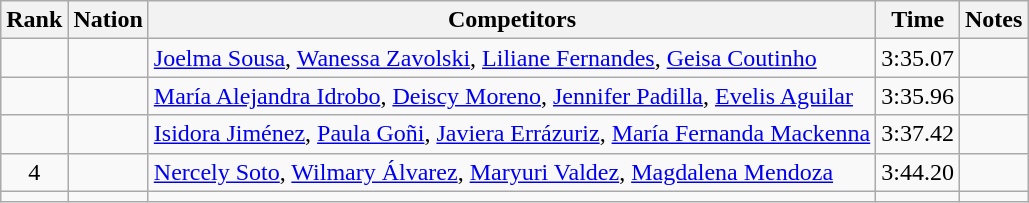<table class="wikitable sortable" style="text-align:center">
<tr>
<th>Rank</th>
<th>Nation</th>
<th>Competitors</th>
<th>Time</th>
<th>Notes</th>
</tr>
<tr>
<td></td>
<td align=left></td>
<td align=left><a href='#'>Joelma Sousa</a>, <a href='#'>Wanessa Zavolski</a>, <a href='#'>Liliane Fernandes</a>, <a href='#'>Geisa Coutinho</a></td>
<td>3:35.07</td>
<td><strong></strong></td>
</tr>
<tr>
<td></td>
<td align=left></td>
<td align=left><a href='#'>María Alejandra Idrobo</a>, <a href='#'>Deiscy Moreno</a>, <a href='#'>Jennifer Padilla</a>, <a href='#'>Evelis Aguilar</a></td>
<td>3:35.96</td>
<td></td>
</tr>
<tr>
<td></td>
<td align=left></td>
<td align=left><a href='#'>Isidora Jiménez</a>, <a href='#'>Paula Goñi</a>, <a href='#'>Javiera Errázuriz</a>, <a href='#'>María Fernanda Mackenna</a></td>
<td>3:37.42</td>
<td></td>
</tr>
<tr>
<td>4</td>
<td align=left></td>
<td align=left><a href='#'>Nercely Soto</a>, <a href='#'>Wilmary Álvarez</a>, <a href='#'>Maryuri Valdez</a>, <a href='#'>Magdalena Mendoza</a></td>
<td>3:44.20</td>
<td></td>
</tr>
<tr>
<td></td>
<td align=left></td>
<td align=left></td>
<td></td>
<td></td>
</tr>
</table>
